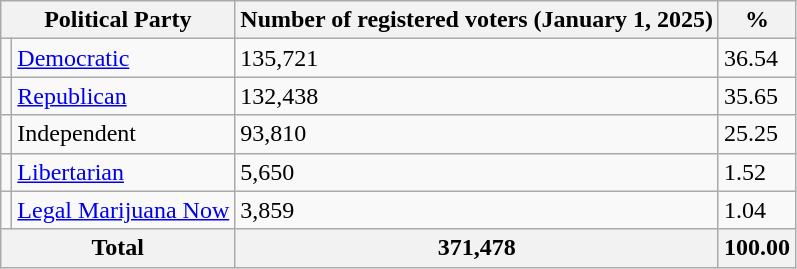<table class="wikitable">
<tr>
<th colspan="2">Political Party</th>
<th>Number of registered voters (January 1, 2025)</th>
<th>%</th>
</tr>
<tr>
<td></td>
<td><a href='#'>Democratic</a></td>
<td>135,721</td>
<td>36.54</td>
</tr>
<tr>
<td></td>
<td><a href='#'>Republican</a></td>
<td>132,438</td>
<td>35.65</td>
</tr>
<tr>
<td></td>
<td>Independent</td>
<td>93,810</td>
<td>25.25</td>
</tr>
<tr>
<td></td>
<td><a href='#'>Libertarian</a></td>
<td>5,650</td>
<td>1.52</td>
</tr>
<tr>
<td></td>
<td><a href='#'>Legal Marijuana Now</a></td>
<td>3,859</td>
<td>1.04</td>
</tr>
<tr>
<th colspan="2">Total</th>
<th>371,478</th>
<th>100.00</th>
</tr>
</table>
